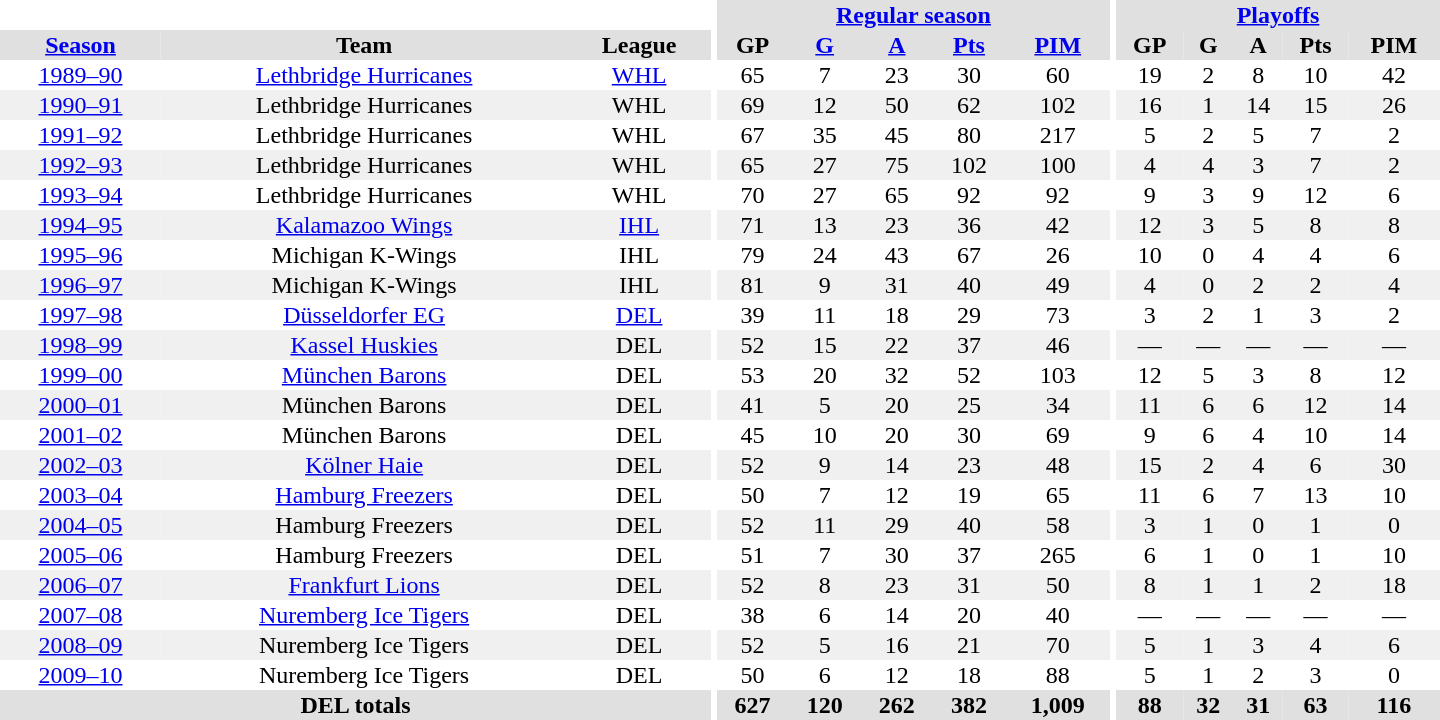<table border="0" cellpadding="1" cellspacing="0" style="text-align:center; width:60em">
<tr bgcolor="#e0e0e0">
<th colspan="3" bgcolor="#ffffff"></th>
<th rowspan="99" bgcolor="#ffffff"></th>
<th colspan="5"><a href='#'>Regular season</a></th>
<th rowspan="99" bgcolor="#ffffff"></th>
<th colspan="5"><a href='#'>Playoffs</a></th>
</tr>
<tr bgcolor="#e0e0e0">
<th><a href='#'>Season</a></th>
<th>Team</th>
<th>League</th>
<th>GP</th>
<th><a href='#'>G</a></th>
<th><a href='#'>A</a></th>
<th><a href='#'>Pts</a></th>
<th><a href='#'>PIM</a></th>
<th>GP</th>
<th>G</th>
<th>A</th>
<th>Pts</th>
<th>PIM</th>
</tr>
<tr>
<td><a href='#'>1989–90</a></td>
<td><a href='#'>Lethbridge Hurricanes</a></td>
<td><a href='#'>WHL</a></td>
<td>65</td>
<td>7</td>
<td>23</td>
<td>30</td>
<td>60</td>
<td>19</td>
<td>2</td>
<td>8</td>
<td>10</td>
<td>42</td>
</tr>
<tr bgcolor="#f0f0f0">
<td><a href='#'>1990–91</a></td>
<td>Lethbridge Hurricanes</td>
<td>WHL</td>
<td>69</td>
<td>12</td>
<td>50</td>
<td>62</td>
<td>102</td>
<td>16</td>
<td>1</td>
<td>14</td>
<td>15</td>
<td>26</td>
</tr>
<tr>
<td><a href='#'>1991–92</a></td>
<td>Lethbridge Hurricanes</td>
<td>WHL</td>
<td>67</td>
<td>35</td>
<td>45</td>
<td>80</td>
<td>217</td>
<td>5</td>
<td>2</td>
<td>5</td>
<td>7</td>
<td>2</td>
</tr>
<tr bgcolor="#f0f0f0">
<td><a href='#'>1992–93</a></td>
<td>Lethbridge Hurricanes</td>
<td>WHL</td>
<td>65</td>
<td>27</td>
<td>75</td>
<td>102</td>
<td>100</td>
<td>4</td>
<td>4</td>
<td>3</td>
<td>7</td>
<td>2</td>
</tr>
<tr>
<td><a href='#'>1993–94</a></td>
<td>Lethbridge Hurricanes</td>
<td>WHL</td>
<td>70</td>
<td>27</td>
<td>65</td>
<td>92</td>
<td>92</td>
<td>9</td>
<td>3</td>
<td>9</td>
<td>12</td>
<td>6</td>
</tr>
<tr bgcolor="#f0f0f0">
<td><a href='#'>1994–95</a></td>
<td><a href='#'>Kalamazoo Wings</a></td>
<td><a href='#'>IHL</a></td>
<td>71</td>
<td>13</td>
<td>23</td>
<td>36</td>
<td>42</td>
<td>12</td>
<td>3</td>
<td>5</td>
<td>8</td>
<td>8</td>
</tr>
<tr>
<td><a href='#'>1995–96</a></td>
<td>Michigan K-Wings</td>
<td>IHL</td>
<td>79</td>
<td>24</td>
<td>43</td>
<td>67</td>
<td>26</td>
<td>10</td>
<td>0</td>
<td>4</td>
<td>4</td>
<td>6</td>
</tr>
<tr bgcolor="#f0f0f0">
<td><a href='#'>1996–97</a></td>
<td>Michigan K-Wings</td>
<td>IHL</td>
<td>81</td>
<td>9</td>
<td>31</td>
<td>40</td>
<td>49</td>
<td>4</td>
<td>0</td>
<td>2</td>
<td>2</td>
<td>4</td>
</tr>
<tr>
<td><a href='#'>1997–98</a></td>
<td><a href='#'>Düsseldorfer EG</a></td>
<td><a href='#'>DEL</a></td>
<td>39</td>
<td>11</td>
<td>18</td>
<td>29</td>
<td>73</td>
<td>3</td>
<td>2</td>
<td>1</td>
<td>3</td>
<td>2</td>
</tr>
<tr bgcolor="#f0f0f0">
<td><a href='#'>1998–99</a></td>
<td><a href='#'>Kassel Huskies</a></td>
<td>DEL</td>
<td>52</td>
<td>15</td>
<td>22</td>
<td>37</td>
<td>46</td>
<td>—</td>
<td>—</td>
<td>—</td>
<td>—</td>
<td>—</td>
</tr>
<tr>
<td><a href='#'>1999–00</a></td>
<td><a href='#'>München Barons</a></td>
<td>DEL</td>
<td>53</td>
<td>20</td>
<td>32</td>
<td>52</td>
<td>103</td>
<td>12</td>
<td>5</td>
<td>3</td>
<td>8</td>
<td>12</td>
</tr>
<tr bgcolor="#f0f0f0">
<td><a href='#'>2000–01</a></td>
<td>München Barons</td>
<td>DEL</td>
<td>41</td>
<td>5</td>
<td>20</td>
<td>25</td>
<td>34</td>
<td>11</td>
<td>6</td>
<td>6</td>
<td>12</td>
<td>14</td>
</tr>
<tr>
<td><a href='#'>2001–02</a></td>
<td>München Barons</td>
<td>DEL</td>
<td>45</td>
<td>10</td>
<td>20</td>
<td>30</td>
<td>69</td>
<td>9</td>
<td>6</td>
<td>4</td>
<td>10</td>
<td>14</td>
</tr>
<tr bgcolor="#f0f0f0">
<td><a href='#'>2002–03</a></td>
<td><a href='#'>Kölner Haie</a></td>
<td>DEL</td>
<td>52</td>
<td>9</td>
<td>14</td>
<td>23</td>
<td>48</td>
<td>15</td>
<td>2</td>
<td>4</td>
<td>6</td>
<td>30</td>
</tr>
<tr>
<td><a href='#'>2003–04</a></td>
<td><a href='#'>Hamburg Freezers</a></td>
<td>DEL</td>
<td>50</td>
<td>7</td>
<td>12</td>
<td>19</td>
<td>65</td>
<td>11</td>
<td>6</td>
<td>7</td>
<td>13</td>
<td>10</td>
</tr>
<tr bgcolor="#f0f0f0">
<td><a href='#'>2004–05</a></td>
<td>Hamburg Freezers</td>
<td>DEL</td>
<td>52</td>
<td>11</td>
<td>29</td>
<td>40</td>
<td>58</td>
<td>3</td>
<td>1</td>
<td>0</td>
<td>1</td>
<td>0</td>
</tr>
<tr>
<td><a href='#'>2005–06</a></td>
<td>Hamburg Freezers</td>
<td>DEL</td>
<td>51</td>
<td>7</td>
<td>30</td>
<td>37</td>
<td>265</td>
<td>6</td>
<td>1</td>
<td>0</td>
<td>1</td>
<td>10</td>
</tr>
<tr bgcolor="#f0f0f0">
<td><a href='#'>2006–07</a></td>
<td><a href='#'>Frankfurt Lions</a></td>
<td>DEL</td>
<td>52</td>
<td>8</td>
<td>23</td>
<td>31</td>
<td>50</td>
<td>8</td>
<td>1</td>
<td>1</td>
<td>2</td>
<td>18</td>
</tr>
<tr>
<td><a href='#'>2007–08</a></td>
<td><a href='#'>Nuremberg Ice Tigers</a></td>
<td>DEL</td>
<td>38</td>
<td>6</td>
<td>14</td>
<td>20</td>
<td>40</td>
<td>—</td>
<td>—</td>
<td>—</td>
<td>—</td>
<td>—</td>
</tr>
<tr bgcolor="#f0f0f0">
<td><a href='#'>2008–09</a></td>
<td>Nuremberg Ice Tigers</td>
<td>DEL</td>
<td>52</td>
<td>5</td>
<td>16</td>
<td>21</td>
<td>70</td>
<td>5</td>
<td>1</td>
<td>3</td>
<td>4</td>
<td>6</td>
</tr>
<tr>
<td><a href='#'>2009–10</a></td>
<td>Nuremberg Ice Tigers</td>
<td>DEL</td>
<td>50</td>
<td>6</td>
<td>12</td>
<td>18</td>
<td>88</td>
<td>5</td>
<td>1</td>
<td>2</td>
<td>3</td>
<td>0</td>
</tr>
<tr>
</tr>
<tr ALIGN="center" bgcolor="#e0e0e0">
<th colspan="3">DEL totals</th>
<th ALIGN="center">627</th>
<th ALIGN="center">120</th>
<th ALIGN="center">262</th>
<th ALIGN="center">382</th>
<th ALIGN="center">1,009</th>
<th ALIGN="center">88</th>
<th ALIGN="center">32</th>
<th ALIGN="center">31</th>
<th ALIGN="center">63</th>
<th ALIGN="center">116</th>
</tr>
</table>
